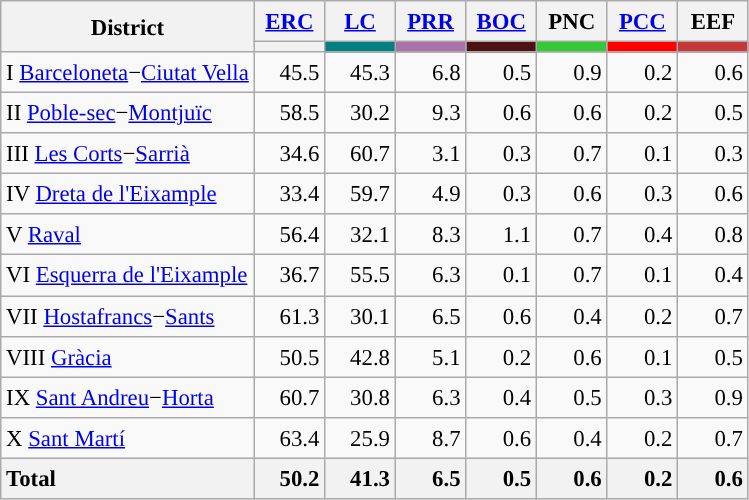<table class="wikitable" style="text-align:right; font-size:95%; line-height:20px;">
<tr>
<th rowspan="2">District</th>
<th width="40px"><a href='#'>ERC</a></th>
<th width="40px"><a href='#'>LC</a></th>
<th width="40px"><a href='#'>PRR</a></th>
<th width="40px"><a href='#'>BOC</a></th>
<th width="40px">PNC</th>
<th width="40px"><a href='#'>PCC</a></th>
<th width="40px">EEF</th>
</tr>
<tr>
<th style="color:inherit;background:"></th>
<th style="color:inherit;background:#008080"></th>
<th style="color:inherit;background:#A871A8"></th>
<th style="color:inherit;background:#4D1313"></th>
<th style="color:inherit;background:#37C837"></th>
<th style="color:inherit;background:#FF0000"></th>
<th style="color:inherit;background:#C83737"></th>
</tr>
<tr>
<td style="text-align: left;">I <a href='#'>Barceloneta</a>−<a href='#'>Ciutat Vella</a></td>
<td>45.5</td>
<td>45.3</td>
<td>6.8</td>
<td>0.5</td>
<td>0.9</td>
<td>0.2</td>
<td>0.6</td>
</tr>
<tr>
<td style="text-align: left;">II <a href='#'>Poble-sec</a>−<a href='#'>Montjuïc</a></td>
<td>58.5</td>
<td>30.2</td>
<td>9.3</td>
<td>0.6</td>
<td>0.6</td>
<td>0.2</td>
<td>0.5</td>
</tr>
<tr>
<td style="text-align: left;">III <a href='#'>Les Corts</a>−<a href='#'>Sarrià</a></td>
<td>34.6</td>
<td>60.7</td>
<td>3.1</td>
<td>0.3</td>
<td>0.7</td>
<td>0.1</td>
<td>0.3</td>
</tr>
<tr>
<td style="text-align: left;">IV <a href='#'>Dreta de l'Eixample</a></td>
<td>33.4</td>
<td>59.7</td>
<td>4.9</td>
<td>0.3</td>
<td>0.6</td>
<td>0.3</td>
<td>0.6</td>
</tr>
<tr>
<td style="text-align: left;">V <a href='#'>Raval</a></td>
<td>56.4</td>
<td>32.1</td>
<td>8.3</td>
<td>1.1</td>
<td>0.7</td>
<td>0.4</td>
<td>0.8</td>
</tr>
<tr>
<td style="text-align: left;">VI <a href='#'>Esquerra de l'Eixample</a></td>
<td>36.7</td>
<td>55.5</td>
<td>6.3</td>
<td>0.1</td>
<td>0.7</td>
<td>0.1</td>
<td>0.4</td>
</tr>
<tr>
<td style="text-align: left;">VII <a href='#'>Hostafrancs</a>−<a href='#'>Sants</a></td>
<td>61.3</td>
<td>30.1</td>
<td>6.5</td>
<td>0.6</td>
<td>0.4</td>
<td>0.2</td>
<td>0.7</td>
</tr>
<tr>
<td style="text-align: left;">VIII <a href='#'>Gràcia</a></td>
<td>50.5</td>
<td>42.8</td>
<td>5.1</td>
<td>0.2</td>
<td>0.6</td>
<td>0.1</td>
<td>0.5</td>
</tr>
<tr>
<td style="text-align: left;">IX <a href='#'>Sant Andreu</a>−<a href='#'>Horta</a></td>
<td>60.7</td>
<td>30.8</td>
<td>6.3</td>
<td>0.4</td>
<td>0.5</td>
<td>0.3</td>
<td>0.9</td>
</tr>
<tr>
<td style="text-align: left;">X <a href='#'>Sant Martí</a></td>
<td>63.4</td>
<td>25.9</td>
<td>8.7</td>
<td>0.6</td>
<td>0.4</td>
<td>0.2</td>
<td>0.7</td>
</tr>
<tr>
<th style="text-align: left;">Total</th>
<th style="text-align: right;">50.2</th>
<th style="text-align: right;">41.3</th>
<th style="text-align: right;">6.5</th>
<th style="text-align: right;">0.5</th>
<th style="text-align: right;">0.6</th>
<th style="text-align: right;">0.2</th>
<th style="text-align: right;">0.6</th>
</tr>
</table>
